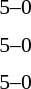<table style="font-size:90%">
<tr>
<th width="150"></th>
<th width="100"></th>
<th width="150"></th>
</tr>
<tr>
<td align="right"><strong></strong></td>
<td align="center">5–0</td>
<td></td>
</tr>
<tr>
<td></td>
<td></td>
<td></td>
</tr>
<tr>
<td align="right"><strong></strong></td>
<td align="center">5–0</td>
<td></td>
</tr>
<tr>
<td></td>
<td></td>
<td></td>
</tr>
<tr>
<td align="right"><strong></strong></td>
<td align="center">5–0</td>
<td></td>
</tr>
<tr>
<td></td>
<td></td>
<td></td>
</tr>
<tr>
<td></td>
<td></td>
<td></td>
</tr>
<tr>
</tr>
</table>
